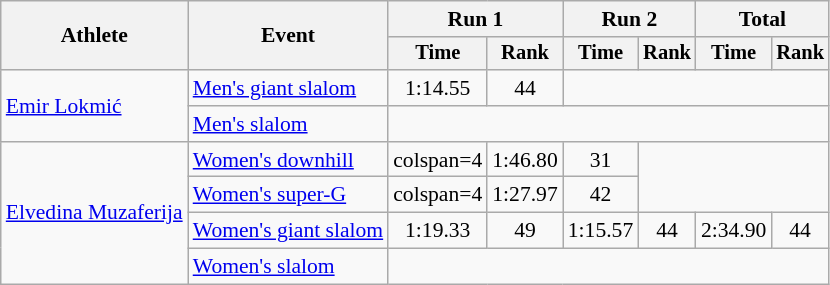<table class="wikitable" style="font-size:90%">
<tr>
<th rowspan=2>Athlete</th>
<th rowspan=2>Event</th>
<th colspan=2>Run 1</th>
<th colspan=2>Run 2</th>
<th colspan=2>Total</th>
</tr>
<tr style="font-size:95%">
<th>Time</th>
<th>Rank</th>
<th>Time</th>
<th>Rank</th>
<th>Time</th>
<th>Rank</th>
</tr>
<tr align=center>
<td align=left rowspan=2><a href='#'>Emir Lokmić</a></td>
<td align=left><a href='#'>Men's giant slalom</a></td>
<td>1:14.55</td>
<td>44</td>
<td colspan=4></td>
</tr>
<tr align=center>
<td align=left><a href='#'>Men's slalom</a></td>
<td colspan=6></td>
</tr>
<tr align=center>
<td align=left rowspan=4><a href='#'>Elvedina Muzaferija</a></td>
<td align=left><a href='#'>Women's downhill</a></td>
<td>colspan=4 </td>
<td>1:46.80</td>
<td>31</td>
</tr>
<tr align=center>
<td align=left><a href='#'>Women's super-G</a></td>
<td>colspan=4 </td>
<td>1:27.97</td>
<td>42</td>
</tr>
<tr align=center>
<td align=left><a href='#'>Women's giant slalom</a></td>
<td>1:19.33</td>
<td>49</td>
<td>1:15.57</td>
<td>44</td>
<td>2:34.90</td>
<td>44</td>
</tr>
<tr align=center>
<td align=left><a href='#'>Women's slalom</a></td>
<td colspan=6></td>
</tr>
</table>
